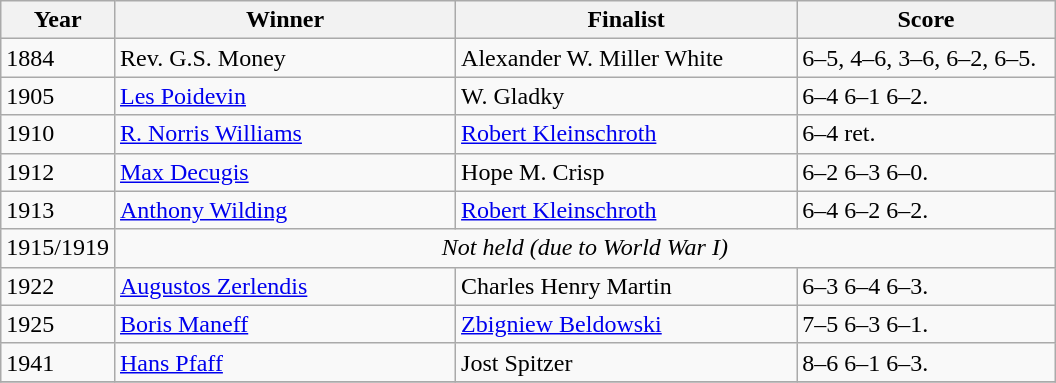<table class="wikitable">
<tr>
<th style="width:60px;">Year</th>
<th style="width:220px;">Winner</th>
<th style="width:220px;">Finalist</th>
<th style="width:165px;">Score</th>
</tr>
<tr>
<td>1884</td>
<td> Rev. G.S. Money</td>
<td> Alexander W. Miller White</td>
<td>6–5, 4–6, 3–6, 6–2, 6–5.</td>
</tr>
<tr>
<td>1905</td>
<td> <a href='#'>Les Poidevin</a></td>
<td> W. Gladky</td>
<td>6–4 6–1 6–2.</td>
</tr>
<tr>
<td>1910</td>
<td> <a href='#'>R. Norris Williams</a></td>
<td> <a href='#'>Robert Kleinschroth</a></td>
<td>6–4 ret.</td>
</tr>
<tr>
<td>1912</td>
<td> <a href='#'>Max Decugis</a></td>
<td> Hope M. Crisp</td>
<td>6–2 6–3 6–0.</td>
</tr>
<tr>
<td>1913</td>
<td> <a href='#'>Anthony Wilding</a></td>
<td> <a href='#'>Robert Kleinschroth</a></td>
<td>6–4 6–2 6–2.</td>
</tr>
<tr>
<td>1915/1919</td>
<td colspan=4 align=center><em>Not held (due to World War I)</em></td>
</tr>
<tr>
<td>1922</td>
<td> <a href='#'>Augustos Zerlendis</a></td>
<td> Charles Henry Martin</td>
<td>6–3 6–4 6–3.</td>
</tr>
<tr>
<td>1925</td>
<td> <a href='#'>Boris Maneff</a></td>
<td> <a href='#'>Zbigniew Beldowski</a></td>
<td>7–5 6–3 6–1.</td>
</tr>
<tr>
<td>1941</td>
<td> <a href='#'>Hans Pfaff</a></td>
<td> Jost Spitzer</td>
<td>8–6 6–1 6–3.</td>
</tr>
<tr>
</tr>
</table>
